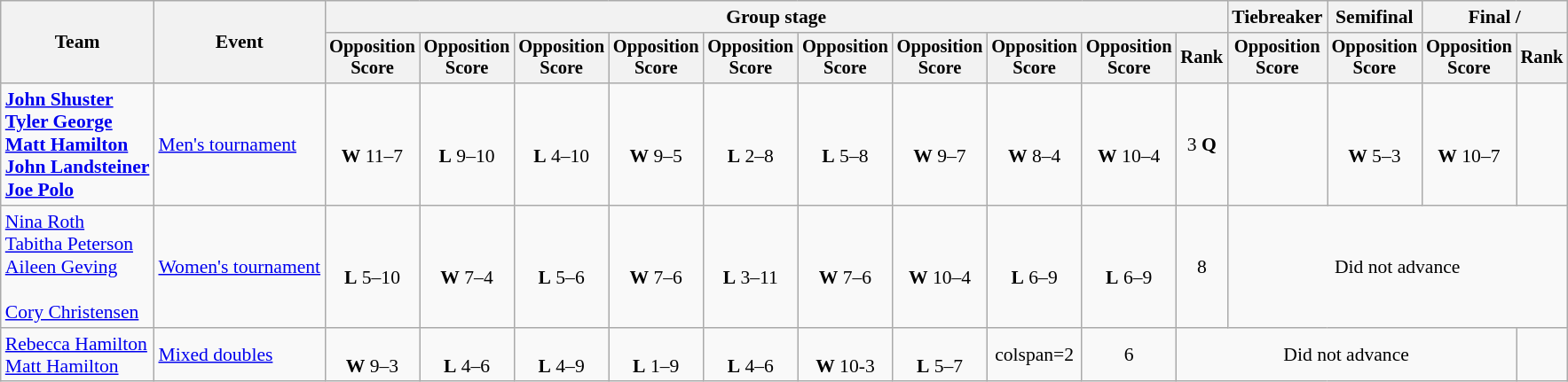<table class=wikitable style=font-size:90%;text-align:center>
<tr>
<th rowspan=2>Team</th>
<th rowspan=2>Event</th>
<th colspan=10>Group stage</th>
<th>Tiebreaker</th>
<th>Semifinal</th>
<th colspan=2>Final / </th>
</tr>
<tr style=font-size:95%>
<th>Opposition<br>Score</th>
<th>Opposition<br>Score</th>
<th>Opposition<br>Score</th>
<th>Opposition<br>Score</th>
<th>Opposition<br>Score</th>
<th>Opposition<br>Score</th>
<th>Opposition<br>Score</th>
<th>Opposition<br>Score</th>
<th>Opposition<br>Score</th>
<th>Rank</th>
<th>Opposition<br>Score</th>
<th>Opposition<br>Score</th>
<th>Opposition<br>Score</th>
<th>Rank</th>
</tr>
<tr>
<td align=left><strong><a href='#'>John Shuster</a><br><a href='#'>Tyler George</a><br><a href='#'>Matt Hamilton</a><br><a href='#'>John Landsteiner</a><br><a href='#'>Joe Polo</a></strong></td>
<td align=left><a href='#'>Men's tournament</a></td>
<td><br><strong>W</strong> 11–7</td>
<td><br><strong>L</strong> 9–10</td>
<td><br> <strong>L</strong> 4–10</td>
<td><br><strong>W</strong> 9–5</td>
<td><br><strong>L</strong> 2–8</td>
<td><br> <strong>L</strong> 5–8</td>
<td><br> <strong>W</strong> 9–7</td>
<td><br><strong>W</strong> 8–4</td>
<td><br><strong>W</strong> 10–4</td>
<td>3 <strong>Q</strong></td>
<td></td>
<td><br> <strong>W</strong> 5–3</td>
<td><br><strong>W</strong> 10–7</td>
<td></td>
</tr>
<tr>
<td align=left><a href='#'>Nina Roth</a><br><a href='#'>Tabitha Peterson</a><br><a href='#'>Aileen Geving</a><br><br><a href='#'>Cory Christensen</a></td>
<td align=left><a href='#'>Women's tournament</a></td>
<td><br><strong>L</strong> 5–10</td>
<td><br><strong>W</strong> 7–4</td>
<td><br><strong>L</strong> 5–6</td>
<td><br> <strong>W</strong> 7–6</td>
<td><br> <strong>L</strong> 3–11</td>
<td><br><strong>W</strong> 7–6</td>
<td><br> <strong>W</strong> 10–4</td>
<td><br><strong>L</strong> 6–9</td>
<td><br> <strong>L</strong> 6–9</td>
<td>8</td>
<td colspan=4>Did not advance</td>
</tr>
<tr>
<td align=left><a href='#'>Rebecca Hamilton</a><br><a href='#'>Matt Hamilton</a></td>
<td align=left><a href='#'>Mixed doubles</a></td>
<td><br><strong>W</strong> 9–3</td>
<td><br><strong>L</strong> 4–6</td>
<td><br><strong>L</strong> 4–9</td>
<td><br><strong>L</strong> 1–9</td>
<td><br><strong>L</strong> 4–6</td>
<td><br><strong>W</strong> 10-3</td>
<td><br><strong>L</strong> 5–7</td>
<td>colspan=2 </td>
<td>6</td>
<td colspan=4>Did not advance</td>
</tr>
</table>
